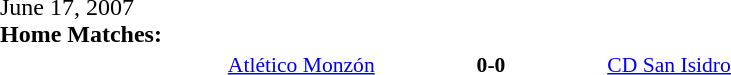<table width=100% cellspacing=1>
<tr>
<th width=20%></th>
<th width=12%></th>
<th width=20%></th>
<th></th>
</tr>
<tr>
<td>June 17, 2007<br><strong>Home Matches:</strong></td>
</tr>
<tr style=font-size:90%>
<td align=right><a href='#'>Atlético Monzón</a></td>
<td align=center><strong>0-0</strong></td>
<td><a href='#'>CD San Isidro</a></td>
</tr>
</table>
